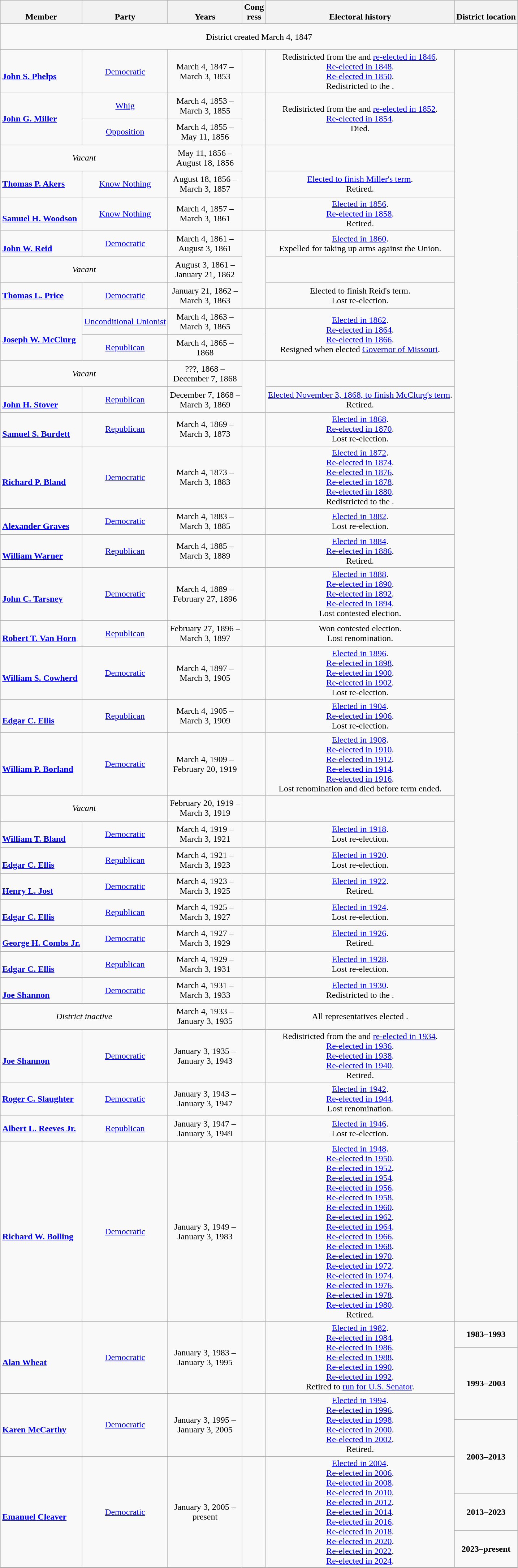<table class=wikitable style="text-align:center">
<tr valign=bottom>
<th>Member</th>
<th>Party</th>
<th>Years</th>
<th>Cong<br>ress</th>
<th>Electoral history</th>
<th>District location</th>
</tr>
<tr style="height:3em">
<td colspan=6>District created March 4, 1847</td>
</tr>
<tr style="height:3em">
<td align=left><br><strong><a href='#'>John S. Phelps</a></strong><br></td>
<td><a href='#'>Democratic</a></td>
<td nowrap>March 4, 1847 –<br>March 3, 1853</td>
<td></td>
<td>Redistricted from the  and <a href='#'>re-elected in 1846</a>.<br><a href='#'>Re-elected in 1848</a>.<br><a href='#'>Re-elected in 1850</a>.<br>Redistricted to the .</td>
<td rowspan=35></td>
</tr>
<tr style="height:3em">
<td rowspan=2 align=left><strong><a href='#'>John G. Miller</a></strong><br></td>
<td><a href='#'>Whig</a></td>
<td nowrap>March 4, 1853 –<br>March 3, 1855</td>
<td rowspan=2></td>
<td rowspan=2>Redistricted from the  and <a href='#'>re-elected in 1852</a>.<br><a href='#'>Re-elected in 1854</a>.<br>Died.</td>
</tr>
<tr style="height:3em">
<td><a href='#'>Opposition</a></td>
<td nowrap>March 4, 1855 –<br>May 11, 1856</td>
</tr>
<tr style="height:3em">
<td colspan=2><em>Vacant</em></td>
<td nowrap>May 11, 1856 –<br>August 18, 1856</td>
<td rowspan=2></td>
<td></td>
</tr>
<tr style="height:3em">
<td align=left><strong><a href='#'>Thomas P. Akers</a></strong><br></td>
<td><a href='#'>Know Nothing</a></td>
<td nowrap>August 18, 1856 –<br>March 3, 1857</td>
<td><a href='#'>Elected to finish Miller's term</a>.<br>Retired.</td>
</tr>
<tr style="height:3em">
<td align=left><br><strong><a href='#'>Samuel H. Woodson</a></strong><br></td>
<td><a href='#'>Know Nothing</a></td>
<td nowrap>March 4, 1857 –<br>March 3, 1861</td>
<td></td>
<td><a href='#'>Elected in 1856</a>.<br><a href='#'>Re-elected in 1858</a>.<br>Retired.</td>
</tr>
<tr style="height:3em">
<td align=left><br><strong><a href='#'>John W. Reid</a></strong><br></td>
<td><a href='#'>Democratic</a></td>
<td nowrap>March 4, 1861 –<br>August 3, 1861</td>
<td rowspan=3></td>
<td><a href='#'>Elected in 1860</a>.<br>Expelled for taking up arms against the Union.</td>
</tr>
<tr style="height:3em">
<td colspan=2><em>Vacant</em></td>
<td nowrap>August 3, 1861 –<br>January 21, 1862</td>
<td></td>
</tr>
<tr style="height:3em">
<td align=left><strong><a href='#'>Thomas L. Price</a></strong><br></td>
<td><a href='#'>Democratic</a></td>
<td nowrap>January 21, 1862 –<br>March 3, 1863</td>
<td>Elected to finish Reid's term.<br>Lost re-election.</td>
</tr>
<tr style="height:3em">
<td rowspan=2 align=left><br><strong><a href='#'>Joseph W. McClurg</a></strong><br></td>
<td><a href='#'>Unconditional Unionist</a></td>
<td nowrap>March 4, 1863 –<br>March 3, 1865</td>
<td rowspan=2></td>
<td rowspan=2><a href='#'>Elected in 1862</a>.<br><a href='#'>Re-elected in 1864</a>.<br><a href='#'>Re-elected in 1866</a>.<br>Resigned when elected <a href='#'>Governor of Missouri</a>.</td>
</tr>
<tr style="height:3em">
<td><a href='#'>Republican</a></td>
<td nowrap>March 4, 1865 –<br>1868</td>
</tr>
<tr style="height:3em">
<td colspan=2><em>Vacant</em></td>
<td nowrap>???, 1868 –<br>December 7, 1868</td>
<td rowspan=2></td>
<td></td>
</tr>
<tr style="height:3em">
<td align=left><br><strong><a href='#'>John H. Stover</a></strong><br></td>
<td><a href='#'>Republican</a></td>
<td nowrap>December 7, 1868 –<br>March 3, 1869</td>
<td><a href='#'>Elected November 3, 1868, to finish McClurg's term</a>.<br>Retired.</td>
</tr>
<tr style="height:3em">
<td align=left><br><strong><a href='#'>Samuel S. Burdett</a></strong><br></td>
<td><a href='#'>Republican</a></td>
<td nowrap>March 4, 1869 –<br>March 3, 1873</td>
<td></td>
<td><a href='#'>Elected in 1868</a>.<br><a href='#'>Re-elected in 1870</a>.<br>Lost re-election.</td>
</tr>
<tr style="height:3em">
<td align=left><br><strong><a href='#'>Richard P. Bland</a></strong><br></td>
<td><a href='#'>Democratic</a></td>
<td nowrap>March 4, 1873 –<br>March 3, 1883</td>
<td></td>
<td><a href='#'>Elected in 1872</a>.<br><a href='#'>Re-elected in 1874</a>.<br><a href='#'>Re-elected in 1876</a>.<br><a href='#'>Re-elected in 1878</a>.<br><a href='#'>Re-elected in 1880</a>.<br>Redistricted to the .</td>
</tr>
<tr style="height:3em">
<td align=left><br><strong><a href='#'>Alexander Graves</a></strong><br></td>
<td><a href='#'>Democratic</a></td>
<td nowrap>March 4, 1883 –<br>March 3, 1885</td>
<td></td>
<td><a href='#'>Elected in 1882</a>.<br>Lost re-election.</td>
</tr>
<tr style="height:3em">
<td align=left><br><strong><a href='#'>William Warner</a></strong><br></td>
<td><a href='#'>Republican</a></td>
<td nowrap>March 4, 1885 –<br>March 3, 1889</td>
<td></td>
<td><a href='#'>Elected in 1884</a>.<br><a href='#'>Re-elected in 1886</a>.<br>Retired.</td>
</tr>
<tr style="height:3em">
<td align=left><br><strong><a href='#'>John C. Tarsney</a></strong><br></td>
<td><a href='#'>Democratic</a></td>
<td nowrap>March 4, 1889 –<br>February 27, 1896</td>
<td></td>
<td><a href='#'>Elected in 1888</a>.<br><a href='#'>Re-elected in 1890</a>.<br><a href='#'>Re-elected in 1892</a>.<br><a href='#'>Re-elected in 1894</a>.<br>Lost contested election.</td>
</tr>
<tr style="height:3em">
<td align=left><br><strong><a href='#'>Robert T. Van Horn</a></strong><br></td>
<td><a href='#'>Republican</a></td>
<td nowrap>February 27, 1896 –<br>March 3, 1897</td>
<td></td>
<td>Won contested election.<br>Lost renomination.</td>
</tr>
<tr style="height:3em">
<td align=left><br><strong><a href='#'>William S. Cowherd</a></strong><br></td>
<td><a href='#'>Democratic</a></td>
<td nowrap>March 4, 1897 –<br>March 3, 1905</td>
<td></td>
<td><a href='#'>Elected in 1896</a>.<br><a href='#'>Re-elected in 1898</a>.<br><a href='#'>Re-elected in 1900</a>.<br><a href='#'>Re-elected in 1902</a>.<br>Lost re-election.</td>
</tr>
<tr style="height:3em">
<td align=left><br><strong><a href='#'>Edgar C. Ellis</a></strong><br></td>
<td><a href='#'>Republican</a></td>
<td nowrap>March 4, 1905 –<br>March 3, 1909</td>
<td></td>
<td><a href='#'>Elected in 1904</a>.<br><a href='#'>Re-elected in 1906</a>.<br>Lost re-election.</td>
</tr>
<tr style="height:3em">
<td align=left><br><strong><a href='#'>William P. Borland</a></strong><br></td>
<td><a href='#'>Democratic</a></td>
<td nowrap>March 4, 1909 –<br>February 20, 1919</td>
<td></td>
<td><a href='#'>Elected in 1908</a>.<br><a href='#'>Re-elected in 1910</a>.<br><a href='#'>Re-elected in 1912</a>.<br><a href='#'>Re-elected in 1914</a>.<br><a href='#'>Re-elected in 1916</a>.<br>Lost renomination and died before term ended.</td>
</tr>
<tr style="height:3em">
<td colspan=2><em>Vacant</em></td>
<td nowrap>February 20, 1919 –<br>March 3, 1919</td>
<td></td>
<td></td>
</tr>
<tr style="height:3em">
<td align=left><br><strong><a href='#'>William T. Bland</a></strong><br></td>
<td><a href='#'>Democratic</a></td>
<td nowrap>March 4, 1919 –<br>March 3, 1921</td>
<td></td>
<td><a href='#'>Elected in 1918</a>.<br>Lost re-election.</td>
</tr>
<tr style="height:3em">
<td align=left><br><strong><a href='#'>Edgar C. Ellis</a></strong><br></td>
<td><a href='#'>Republican</a></td>
<td nowrap>March 4, 1921 –<br>March 3, 1923</td>
<td></td>
<td><a href='#'>Elected in 1920</a>.<br>Lost re-election.</td>
</tr>
<tr style="height:3em">
<td align=left><br><strong><a href='#'>Henry L. Jost</a></strong><br></td>
<td><a href='#'>Democratic</a></td>
<td nowrap>March 4, 1923 –<br>March 3, 1925</td>
<td></td>
<td><a href='#'>Elected in 1922</a>.<br>Retired.</td>
</tr>
<tr style="height:3em">
<td align=left><br><strong><a href='#'>Edgar C. Ellis</a></strong><br></td>
<td><a href='#'>Republican</a></td>
<td nowrap>March 4, 1925 –<br>March 3, 1927</td>
<td></td>
<td><a href='#'>Elected in 1924</a>.<br>Lost re-election.</td>
</tr>
<tr style="height:3em">
<td align=left><br><strong><a href='#'>George H. Combs Jr.</a></strong><br></td>
<td><a href='#'>Democratic</a></td>
<td nowrap>March 4, 1927 –<br>March 3, 1929</td>
<td></td>
<td><a href='#'>Elected in 1926</a>.<br>Retired.</td>
</tr>
<tr style="height:3em">
<td align=left><br><strong><a href='#'>Edgar C. Ellis</a></strong><br></td>
<td><a href='#'>Republican</a></td>
<td nowrap>March 4, 1929 –<br>March 3, 1931</td>
<td></td>
<td><a href='#'>Elected in 1928</a>.<br>Lost re-election.</td>
</tr>
<tr style="height:3em">
<td align=left><br><strong><a href='#'>Joe Shannon</a></strong><br></td>
<td><a href='#'>Democratic</a></td>
<td nowrap>March 4, 1931 –<br>March 3, 1933</td>
<td></td>
<td><a href='#'>Elected in 1930</a>.<br>Redistricted to the .</td>
</tr>
<tr style="height:3em">
<td colspan=2><em>District inactive</em></td>
<td nowrap>March 4, 1933 –<br>January 3, 1935</td>
<td></td>
<td>All representatives elected .</td>
</tr>
<tr style="height:3em">
<td align=left><br><strong><a href='#'>Joe Shannon</a></strong><br></td>
<td><a href='#'>Democratic</a></td>
<td nowrap>January 3, 1935 –<br>January 3, 1943</td>
<td></td>
<td>Redistricted from the  and <a href='#'>re-elected in 1934</a>.<br><a href='#'>Re-elected in 1936</a>.<br><a href='#'>Re-elected in 1938</a>.<br><a href='#'>Re-elected in 1940</a>.<br>Retired.</td>
</tr>
<tr style="height:3em">
<td align=left><strong><a href='#'>Roger C. Slaughter</a></strong><br></td>
<td><a href='#'>Democratic</a></td>
<td nowrap>January 3, 1943 –<br>January 3, 1947</td>
<td></td>
<td><a href='#'>Elected in 1942</a>.<br><a href='#'>Re-elected in 1944</a>.<br>Lost renomination.</td>
</tr>
<tr style="height:3em">
<td align=left><strong><a href='#'>Albert L. Reeves Jr.</a></strong><br></td>
<td><a href='#'>Republican</a></td>
<td nowrap>January 3, 1947 –<br>January 3, 1949</td>
<td></td>
<td><a href='#'>Elected in 1946</a>.<br>Lost re-election.</td>
</tr>
<tr style="height:3em">
<td align=left><br><strong><a href='#'>Richard W. Bolling</a></strong><br></td>
<td><a href='#'>Democratic</a></td>
<td nowrap>January 3, 1949 –<br>January 3, 1983</td>
<td></td>
<td><a href='#'>Elected in 1948</a>.<br><a href='#'>Re-elected in 1950</a>.<br><a href='#'>Re-elected in 1952</a>.<br><a href='#'>Re-elected in 1954</a>.<br><a href='#'>Re-elected in 1956</a>.<br><a href='#'>Re-elected in 1958</a>.<br><a href='#'>Re-elected in 1960</a>.<br><a href='#'>Re-elected in 1962</a>.<br><a href='#'>Re-elected in 1964</a>.<br><a href='#'>Re-elected in 1966</a>.<br><a href='#'>Re-elected in 1968</a>.<br><a href='#'>Re-elected in 1970</a>.<br><a href='#'>Re-elected in 1972</a>.<br><a href='#'>Re-elected in 1974</a>.<br><a href='#'>Re-elected in 1976</a>.<br><a href='#'>Re-elected in 1978</a>.<br><a href='#'>Re-elected in 1980</a>.<br>Retired.</td>
</tr>
<tr style="height:3em">
<td rowspan=2 align=left><br><strong><a href='#'>Alan Wheat</a></strong><br></td>
<td rowspan=2 ><a href='#'>Democratic</a></td>
<td rowspan=2 nowrap>January 3, 1983 –<br>January 3, 1995</td>
<td rowspan=2></td>
<td rowspan=2><a href='#'>Elected in 1982</a>.<br><a href='#'>Re-elected in 1984</a>.<br><a href='#'>Re-elected in 1986</a>.<br><a href='#'>Re-elected in 1988</a>.<br><a href='#'>Re-elected in 1990</a>.<br><a href='#'>Re-elected in 1992</a>.<br>Retired to <a href='#'>run for U.S. Senator</a>.</td>
<td><strong>1983–1993</strong><br></td>
</tr>
<tr style="height:3em">
<td rowspan=2><strong>1993–2003</strong><br></td>
</tr>
<tr style="height:3em">
<td rowspan=2 align=left><br><strong><a href='#'>Karen McCarthy</a></strong><br></td>
<td rowspan=2 ><a href='#'>Democratic</a></td>
<td rowspan=2 nowrap>January 3, 1995 –<br>January 3, 2005</td>
<td rowspan=2></td>
<td rowspan=2><a href='#'>Elected in 1994</a>.<br><a href='#'>Re-elected in 1996</a>.<br><a href='#'>Re-elected in 1998</a>.<br><a href='#'>Re-elected in 2000</a>.<br><a href='#'>Re-elected in 2002</a>.<br>Retired.</td>
</tr>
<tr style="height:3em">
<td rowspan=2><strong>2003–2013</strong><br></td>
</tr>
<tr style="height:3em">
<td rowspan=3 align=left><br><strong><a href='#'>Emanuel Cleaver</a></strong><br></td>
<td rowspan=3 ><a href='#'>Democratic</a></td>
<td rowspan=3 nowrap>January 3, 2005 –<br>present</td>
<td rowspan=3></td>
<td rowspan=3><a href='#'>Elected in 2004</a>.<br><a href='#'>Re-elected in 2006</a>.<br><a href='#'>Re-elected in 2008</a>.<br> <a href='#'>Re-elected in 2010</a>.<br><a href='#'>Re-elected in 2012</a>.<br><a href='#'>Re-elected in 2014</a>.<br><a href='#'>Re-elected in 2016</a>.<br><a href='#'>Re-elected in 2018</a>.<br><a href='#'>Re-elected in 2020</a>.<br><a href='#'>Re-elected in 2022</a>.<br><a href='#'>Re-elected in 2024</a>.</td>
</tr>
<tr style="height:3em">
<td><strong>2013–2023</strong><br></td>
</tr>
<tr style="height:3em">
<td><strong>2023–present</strong><br></td>
</tr>
</table>
